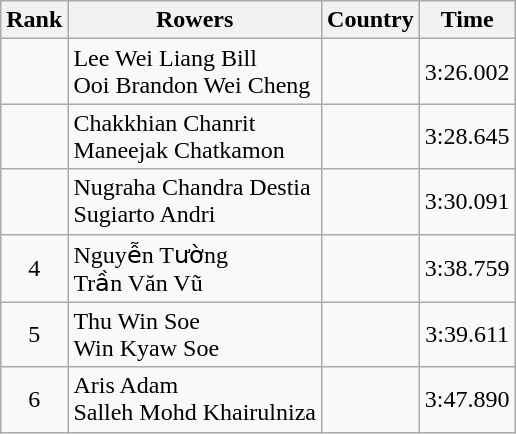<table class="wikitable" style="text-align:center;">
<tr>
<th>Rank</th>
<th>Rowers</th>
<th>Country</th>
<th>Time</th>
</tr>
<tr>
<td></td>
<td align=left>Lee Wei Liang Bill<br>Ooi Brandon Wei Cheng</td>
<td align=left></td>
<td>3:26.002</td>
</tr>
<tr>
<td></td>
<td align=left>Chakkhian Chanrit<br>Maneejak Chatkamon</td>
<td align=left></td>
<td>3:28.645</td>
</tr>
<tr>
<td></td>
<td align=left>Nugraha Chandra Destia<br>Sugiarto Andri</td>
<td align=left></td>
<td>3:30.091</td>
</tr>
<tr>
<td>4</td>
<td align=left>Nguyễn Tường<br>Trần Văn Vũ</td>
<td align=left></td>
<td>3:38.759</td>
</tr>
<tr>
<td>5</td>
<td align=left>Thu Win Soe<br>Win Kyaw Soe</td>
<td align=left></td>
<td>3:39.611</td>
</tr>
<tr>
<td>6</td>
<td align=left>Aris Adam<br>Salleh Mohd Khairulniza</td>
<td align=left></td>
<td>3:47.890</td>
</tr>
</table>
